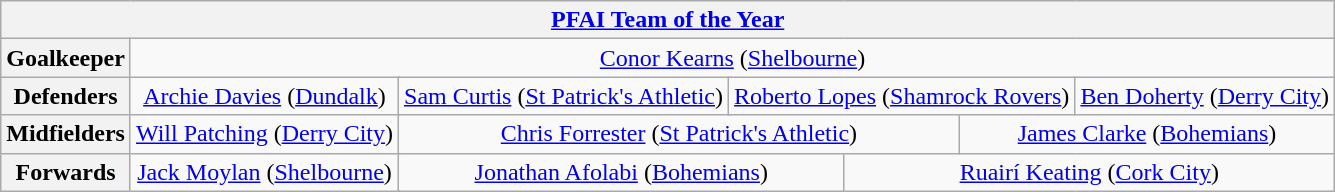<table class="wikitable" style="text-align:center">
<tr>
<th colspan="14"><a href='#'>PFAI Team of the Year</a></th>
</tr>
<tr>
<th>Goalkeeper</th>
<td colspan="13"> <a href='#'>Conor Kearns</a> (<a href='#'>Shelbourne</a>)</td>
</tr>
<tr>
<th>Defenders</th>
<td colspan="3"> <a href='#'>Archie Davies</a> (<a href='#'>Dundalk</a>)</td>
<td colspan="3"> <a href='#'>Sam Curtis</a> (<a href='#'>St Patrick's Athletic</a>)</td>
<td colspan="3"> <a href='#'>Roberto Lopes</a> (<a href='#'>Shamrock Rovers</a>)</td>
<td colspan="3"> <a href='#'>Ben Doherty</a> (<a href='#'>Derry City</a>)</td>
</tr>
<tr>
<th>Midfielders</th>
<td colspan="3"> <a href='#'>Will Patching</a> (<a href='#'>Derry City</a>)</td>
<td colspan="5"> <a href='#'>Chris Forrester</a> (<a href='#'>St Patrick's Athletic</a>)</td>
<td colspan="4"> <a href='#'>James Clarke</a> (<a href='#'>Bohemians</a>)</td>
</tr>
<tr>
<th>Forwards</th>
<td colspan="3"> <a href='#'>Jack Moylan</a> (<a href='#'>Shelbourne</a>)</td>
<td colspan="4"> <a href='#'>Jonathan Afolabi</a> (<a href='#'>Bohemians</a>)</td>
<td colspan="5"> <a href='#'>Ruairí Keating</a> (<a href='#'>Cork City</a>)</td>
</tr>
</table>
